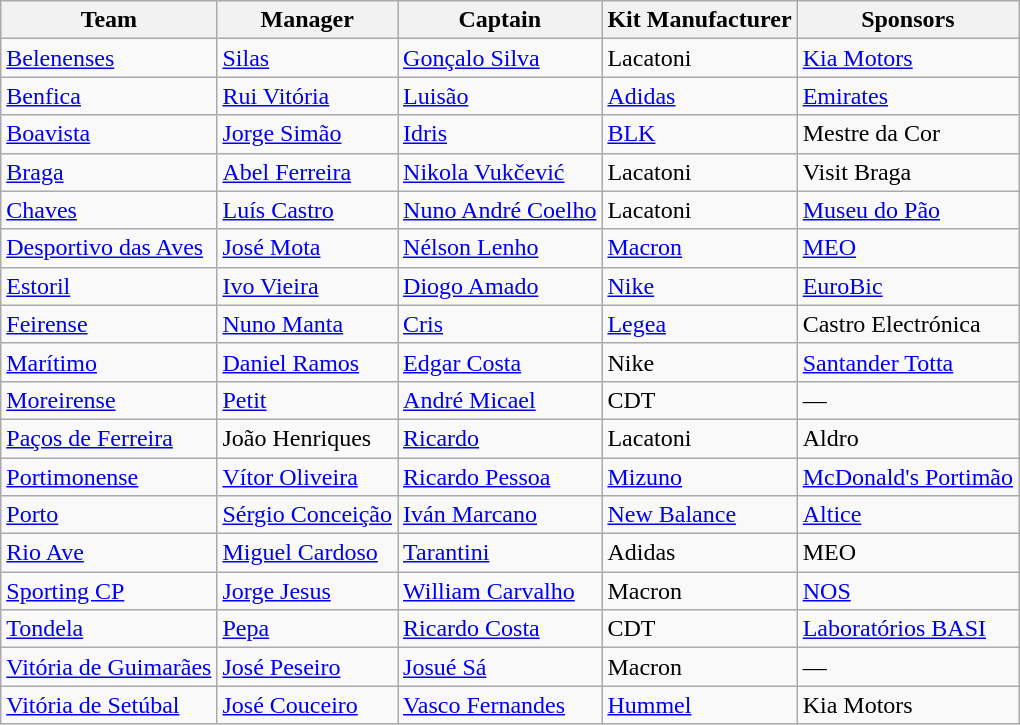<table class="wikitable sortable" style="text-align: left;">
<tr>
<th>Team</th>
<th>Manager</th>
<th>Captain</th>
<th>Kit Manufacturer</th>
<th>Sponsors</th>
</tr>
<tr>
<td><a href='#'>Belenenses</a></td>
<td> <a href='#'>Silas</a></td>
<td> <a href='#'>Gonçalo Silva</a></td>
<td>Lacatoni</td>
<td><a href='#'>Kia Motors</a></td>
</tr>
<tr>
<td><a href='#'>Benfica</a></td>
<td> <a href='#'>Rui Vitória</a></td>
<td> <a href='#'>Luisão</a></td>
<td><a href='#'>Adidas</a></td>
<td><a href='#'>Emirates</a></td>
</tr>
<tr>
<td><a href='#'>Boavista</a></td>
<td> <a href='#'>Jorge Simão</a></td>
<td> <a href='#'>Idris</a></td>
<td><a href='#'>BLK</a></td>
<td>Mestre da Cor</td>
</tr>
<tr>
<td><a href='#'>Braga</a></td>
<td> <a href='#'>Abel Ferreira</a></td>
<td> <a href='#'>Nikola Vukčević</a></td>
<td>Lacatoni</td>
<td>Visit Braga</td>
</tr>
<tr>
<td><a href='#'>Chaves</a></td>
<td> <a href='#'>Luís Castro</a></td>
<td> <a href='#'>Nuno André Coelho</a></td>
<td>Lacatoni</td>
<td><a href='#'>Museu do Pão</a></td>
</tr>
<tr>
<td><a href='#'>Desportivo das Aves</a></td>
<td> <a href='#'>José Mota</a></td>
<td> <a href='#'>Nélson Lenho</a></td>
<td><a href='#'>Macron</a></td>
<td><a href='#'>MEO</a></td>
</tr>
<tr>
<td><a href='#'>Estoril</a></td>
<td> <a href='#'>Ivo Vieira</a></td>
<td> <a href='#'>Diogo Amado</a></td>
<td><a href='#'>Nike</a></td>
<td><a href='#'>EuroBic</a></td>
</tr>
<tr>
<td><a href='#'>Feirense</a></td>
<td> <a href='#'>Nuno Manta</a></td>
<td> <a href='#'>Cris</a></td>
<td><a href='#'>Legea</a></td>
<td>Castro Electrónica</td>
</tr>
<tr>
<td><a href='#'>Marítimo</a></td>
<td> <a href='#'>Daniel Ramos</a></td>
<td> <a href='#'>Edgar Costa</a></td>
<td>Nike</td>
<td><a href='#'>Santander Totta</a></td>
</tr>
<tr>
<td><a href='#'>Moreirense</a></td>
<td> <a href='#'>Petit</a></td>
<td> <a href='#'>André Micael</a></td>
<td>CDT</td>
<td>—</td>
</tr>
<tr>
<td><a href='#'>Paços de Ferreira</a></td>
<td> João Henriques</td>
<td> <a href='#'>Ricardo</a></td>
<td>Lacatoni</td>
<td>Aldro</td>
</tr>
<tr>
<td><a href='#'>Portimonense</a></td>
<td> <a href='#'>Vítor Oliveira</a></td>
<td> <a href='#'>Ricardo Pessoa</a></td>
<td><a href='#'>Mizuno</a></td>
<td><a href='#'>McDonald's Portimão</a></td>
</tr>
<tr>
<td><a href='#'>Porto</a></td>
<td> <a href='#'>Sérgio Conceição</a></td>
<td> <a href='#'>Iván Marcano</a></td>
<td><a href='#'>New Balance</a></td>
<td><a href='#'>Altice</a></td>
</tr>
<tr>
<td><a href='#'>Rio Ave</a></td>
<td> <a href='#'>Miguel Cardoso</a></td>
<td> <a href='#'>Tarantini</a></td>
<td>Adidas</td>
<td>MEO</td>
</tr>
<tr>
<td><a href='#'>Sporting CP</a></td>
<td> <a href='#'>Jorge Jesus</a></td>
<td> <a href='#'>William Carvalho</a></td>
<td>Macron</td>
<td><a href='#'>NOS</a></td>
</tr>
<tr>
<td><a href='#'>Tondela</a></td>
<td> <a href='#'>Pepa</a></td>
<td> <a href='#'>Ricardo Costa</a></td>
<td>CDT</td>
<td><a href='#'>Laboratórios BASI</a></td>
</tr>
<tr>
<td><a href='#'>Vitória de Guimarães</a></td>
<td> <a href='#'>José Peseiro</a></td>
<td> <a href='#'>Josué Sá</a></td>
<td>Macron</td>
<td>—</td>
</tr>
<tr>
<td><a href='#'>Vitória de Setúbal</a></td>
<td> <a href='#'>José Couceiro</a></td>
<td> <a href='#'>Vasco Fernandes</a></td>
<td><a href='#'>Hummel</a></td>
<td>Kia Motors</td>
</tr>
</table>
